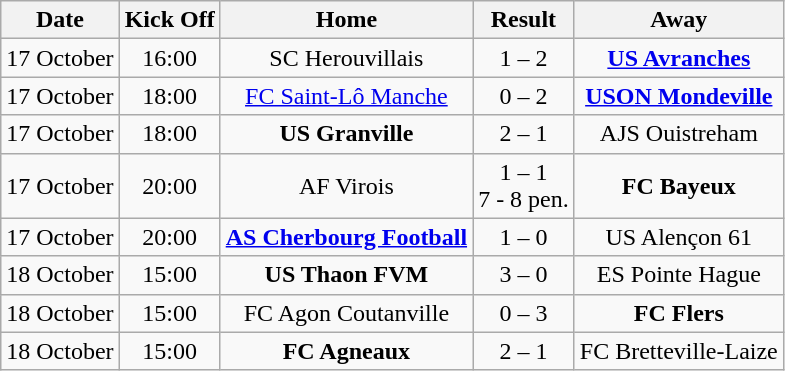<table class="wikitable" style="text-align: center">
<tr>
<th scope="col">Date</th>
<th scope="col">Kick Off</th>
<th scope="col">Home</th>
<th scope="col">Result</th>
<th scope="col">Away</th>
</tr>
<tr>
<td>17 October</td>
<td>16:00</td>
<td>SC Herouvillais</td>
<td>1 – 2</td>
<td><strong><a href='#'>US Avranches</a></strong></td>
</tr>
<tr>
<td>17 October</td>
<td>18:00</td>
<td><a href='#'>FC Saint-Lô Manche</a></td>
<td>0 – 2</td>
<td><strong><a href='#'>USON Mondeville</a></strong></td>
</tr>
<tr>
<td>17 October</td>
<td>18:00</td>
<td><strong>US Granville</strong></td>
<td>2 – 1</td>
<td>AJS Ouistreham</td>
</tr>
<tr>
<td>17 October</td>
<td>20:00</td>
<td>AF Virois</td>
<td>1 – 1 <br> 7 - 8 pen.</td>
<td><strong>FC Bayeux</strong></td>
</tr>
<tr>
<td>17 October</td>
<td>20:00</td>
<td><strong><a href='#'>AS Cherbourg Football</a></strong></td>
<td>1 – 0</td>
<td>US Alençon 61</td>
</tr>
<tr>
<td>18 October</td>
<td>15:00</td>
<td><strong>US Thaon FVM</strong></td>
<td>3 – 0</td>
<td>ES Pointe Hague</td>
</tr>
<tr>
<td>18 October</td>
<td>15:00</td>
<td>FC Agon Coutanville</td>
<td>0 – 3</td>
<td><strong>FC Flers</strong></td>
</tr>
<tr>
<td>18 October</td>
<td>15:00</td>
<td><strong>FC Agneaux</strong></td>
<td>2 – 1</td>
<td>FC Bretteville-Laize</td>
</tr>
</table>
